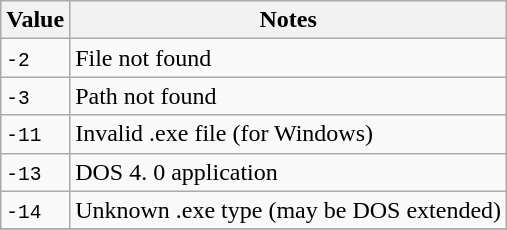<table class="wikitable">
<tr>
<th>Value</th>
<th>Notes</th>
</tr>
<tr>
<td><code>-2 </code></td>
<td>File not found</td>
</tr>
<tr>
<td><code>-3 </code></td>
<td>Path not found</td>
</tr>
<tr>
<td><code>-11 </code></td>
<td>Invalid .exe file (for Windows)</td>
</tr>
<tr>
<td><code>-13 </code></td>
<td>DOS 4. 0 application</td>
</tr>
<tr>
<td><code>-14 </code></td>
<td>Unknown .exe type (may be DOS extended)</td>
</tr>
<tr>
</tr>
</table>
